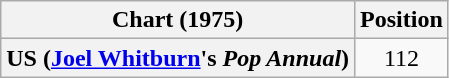<table class="wikitable plainrowheaders" style="text-align:center">
<tr>
<th scope="col">Chart (1975)</th>
<th scope="col">Position</th>
</tr>
<tr>
<th scope="row">US (<a href='#'>Joel Whitburn</a>'s <em>Pop Annual</em>)</th>
<td>112</td>
</tr>
</table>
